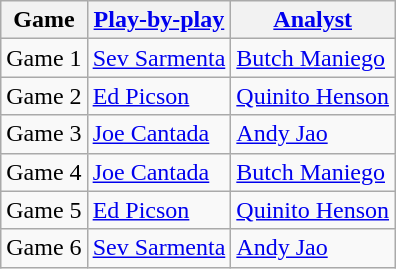<table class=wikitable>
<tr>
<th>Game</th>
<th><a href='#'>Play-by-play</a></th>
<th><a href='#'>Analyst</a></th>
</tr>
<tr>
<td>Game 1</td>
<td><a href='#'>Sev Sarmenta</a></td>
<td><a href='#'>Butch Maniego</a></td>
</tr>
<tr>
<td>Game 2</td>
<td><a href='#'>Ed Picson</a></td>
<td><a href='#'>Quinito Henson</a></td>
</tr>
<tr>
<td>Game 3</td>
<td><a href='#'>Joe Cantada</a></td>
<td><a href='#'>Andy Jao</a></td>
</tr>
<tr>
<td>Game 4</td>
<td><a href='#'>Joe Cantada</a></td>
<td><a href='#'>Butch Maniego</a></td>
</tr>
<tr>
<td>Game 5</td>
<td><a href='#'>Ed Picson</a></td>
<td><a href='#'>Quinito Henson</a></td>
</tr>
<tr>
<td>Game 6</td>
<td><a href='#'>Sev Sarmenta</a></td>
<td><a href='#'>Andy Jao</a></td>
</tr>
</table>
